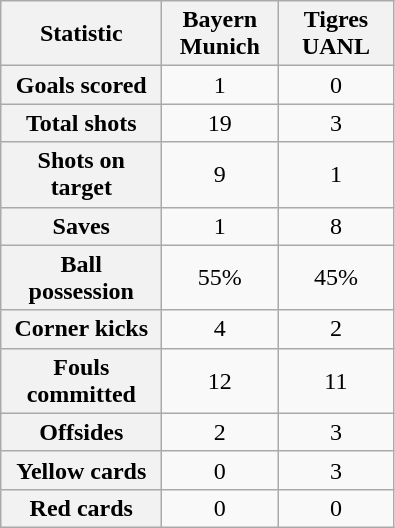<table class="wikitable plainrowheaders" style="text-align:center">
<tr>
<th scope="col" style="width:100px">Statistic</th>
<th scope="col" style="width:70px">Bayern Munich</th>
<th scope="col" style="width:70px">Tigres UANL</th>
</tr>
<tr>
<th scope=row>Goals scored</th>
<td>1</td>
<td>0</td>
</tr>
<tr>
<th scope=row>Total shots</th>
<td>19</td>
<td>3</td>
</tr>
<tr>
<th scope=row>Shots on target</th>
<td>9</td>
<td>1</td>
</tr>
<tr>
<th scope=row>Saves</th>
<td>1</td>
<td>8</td>
</tr>
<tr>
<th scope=row>Ball possession</th>
<td>55%</td>
<td>45%</td>
</tr>
<tr>
<th scope=row>Corner kicks</th>
<td>4</td>
<td>2</td>
</tr>
<tr>
<th scope=row>Fouls committed</th>
<td>12</td>
<td>11</td>
</tr>
<tr>
<th scope=row>Offsides</th>
<td>2</td>
<td>3</td>
</tr>
<tr>
<th scope=row>Yellow cards</th>
<td>0</td>
<td>3</td>
</tr>
<tr>
<th scope=row>Red cards</th>
<td>0</td>
<td>0</td>
</tr>
</table>
